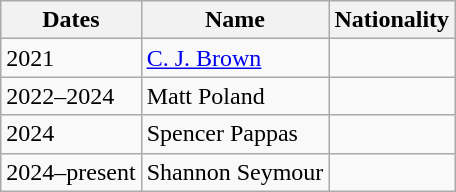<table class="wikitable plainrowheaders sortable">
<tr>
<th scope="col">Dates</th>
<th scope="col">Name</th>
<th scope="col">Nationality</th>
</tr>
<tr>
<td>2021</td>
<td><a href='#'>C. J. Brown</a></td>
<td></td>
</tr>
<tr>
<td>2022–2024</td>
<td>Matt Poland</td>
<td></td>
</tr>
<tr>
<td>2024</td>
<td>Spencer Pappas</td>
<td></td>
</tr>
<tr>
<td>2024–present</td>
<td>Shannon Seymour</td>
<td></td>
</tr>
</table>
